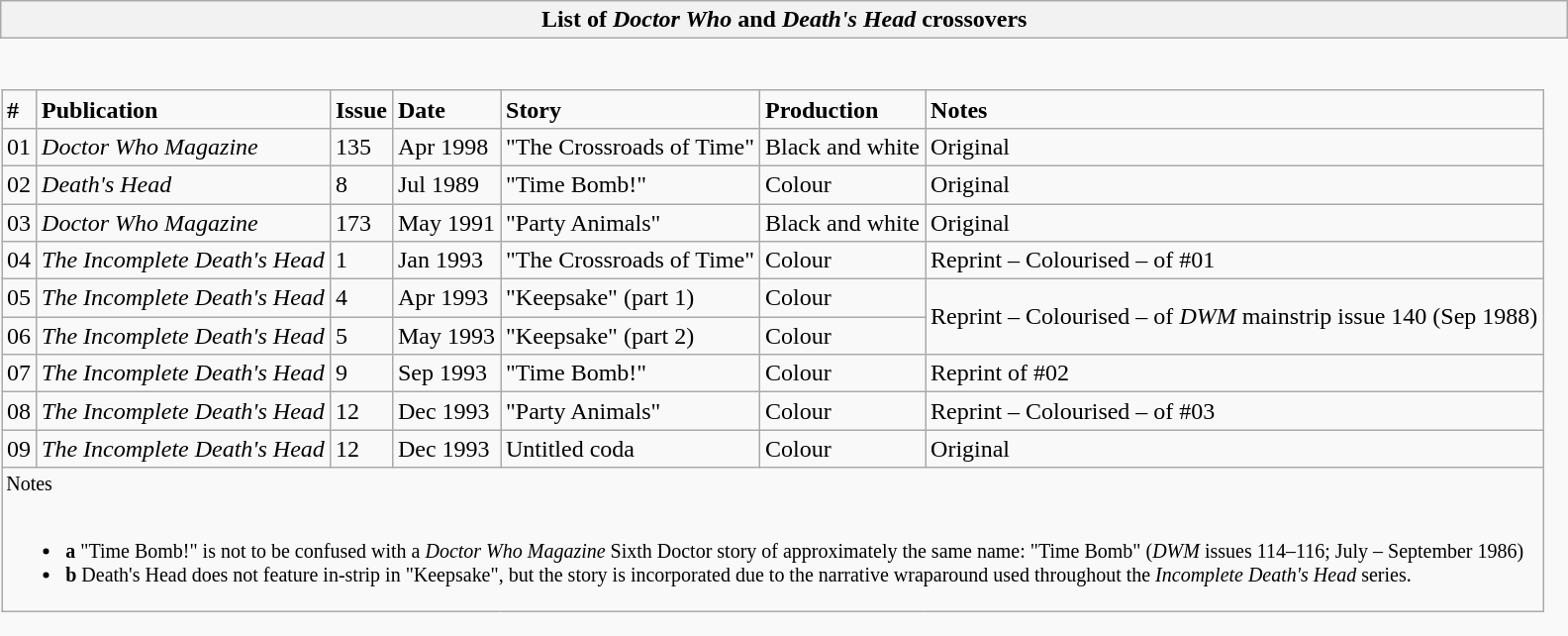<table class="wikitable collapsible collapsed" style="border:none">
<tr>
<th scope="col">List of <em>Doctor Who</em> and <em>Death's Head</em> crossovers</th>
</tr>
<tr>
<td style="padding:0;border:none"><br><table class="wikitable">
<tr>
<td><strong>#</strong></td>
<td><strong>Publication</strong></td>
<td><strong>Issue</strong></td>
<td><strong>Date</strong></td>
<td><strong>Story</strong></td>
<td><strong>Production</strong></td>
<td><strong>Notes</strong></td>
</tr>
<tr>
<td>01</td>
<td><em>Doctor Who Magazine</em></td>
<td>135</td>
<td>Apr 1998</td>
<td>"The Crossroads of Time"</td>
<td>Black and white</td>
<td>Original</td>
</tr>
<tr>
<td>02</td>
<td><em>Death's Head</em></td>
<td>8</td>
<td>Jul 1989</td>
<td>"Time Bomb!"</td>
<td>Colour</td>
<td>Original</td>
</tr>
<tr>
<td>03</td>
<td><em>Doctor Who Magazine</em></td>
<td>173</td>
<td>May 1991</td>
<td>"Party Animals"</td>
<td>Black and white</td>
<td>Original</td>
</tr>
<tr>
<td>04</td>
<td><em>The Incomplete Death's Head</em></td>
<td>1</td>
<td>Jan 1993</td>
<td>"The Crossroads of Time"</td>
<td>Colour</td>
<td>Reprint – Colourised – of #01</td>
</tr>
<tr>
<td>05</td>
<td><em>The Incomplete Death's Head</em></td>
<td>4</td>
<td>Apr 1993</td>
<td>"Keepsake" (part 1)</td>
<td>Colour</td>
<td rowspan="2">Reprint – Colourised – of <em>DWM</em> mainstrip issue 140 (Sep 1988)</td>
</tr>
<tr>
<td>06</td>
<td><em>The Incomplete Death's Head</em></td>
<td>5</td>
<td>May 1993</td>
<td>"Keepsake" (part 2)</td>
<td>Colour</td>
</tr>
<tr>
<td>07</td>
<td><em>The Incomplete Death's Head</em></td>
<td>9</td>
<td>Sep 1993</td>
<td>"Time Bomb!"</td>
<td>Colour</td>
<td>Reprint of #02</td>
</tr>
<tr>
<td>08</td>
<td><em>The Incomplete Death's Head</em></td>
<td>12</td>
<td>Dec 1993</td>
<td>"Party Animals"</td>
<td>Colour</td>
<td>Reprint – Colourised – of #03</td>
</tr>
<tr>
<td>09</td>
<td><em>The Incomplete Death's Head</em></td>
<td>12</td>
<td>Dec 1993</td>
<td>Untitled coda</td>
<td>Colour</td>
<td>Original</td>
</tr>
<tr>
<td colspan="7" style="text-align:left; font-size:10pt;">Notes<br><br><ul><li><strong>a</strong>  "Time Bomb!" is not to be confused with a <em>Doctor Who Magazine</em> Sixth Doctor story of approximately the same name: "Time Bomb" (<em>DWM</em> issues 114–116; July – September 1986)</li><li><strong>b</strong>  Death's Head does not feature in-strip in "Keepsake", but the story is incorporated due to the narrative wraparound used throughout the <em>Incomplete Death's Head</em> series.</li></ul></td>
</tr>
</table>
</td>
</tr>
</table>
